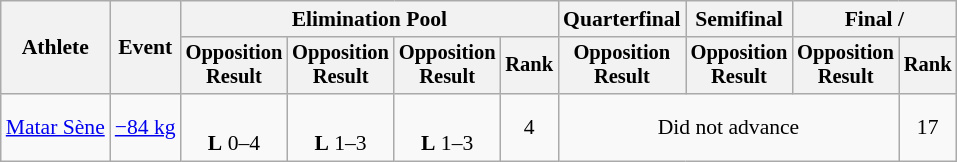<table class="wikitable" style="font-size:90%">
<tr>
<th rowspan="2">Athlete</th>
<th rowspan="2">Event</th>
<th colspan=4>Elimination Pool</th>
<th>Quarterfinal</th>
<th>Semifinal</th>
<th colspan=2>Final / </th>
</tr>
<tr style="font-size: 95%">
<th>Opposition<br>Result</th>
<th>Opposition<br>Result</th>
<th>Opposition<br>Result</th>
<th>Rank</th>
<th>Opposition<br>Result</th>
<th>Opposition<br>Result</th>
<th>Opposition<br>Result</th>
<th>Rank</th>
</tr>
<tr align=center>
<td align=left><a href='#'>Matar Sène</a></td>
<td align=left><a href='#'>−84 kg</a></td>
<td><br><strong>L</strong> 0–4 <sup></sup></td>
<td><br><strong>L</strong> 1–3 <sup></sup></td>
<td><br><strong>L</strong> 1–3 <sup></sup></td>
<td>4</td>
<td colspan=3>Did not advance</td>
<td>17</td>
</tr>
</table>
